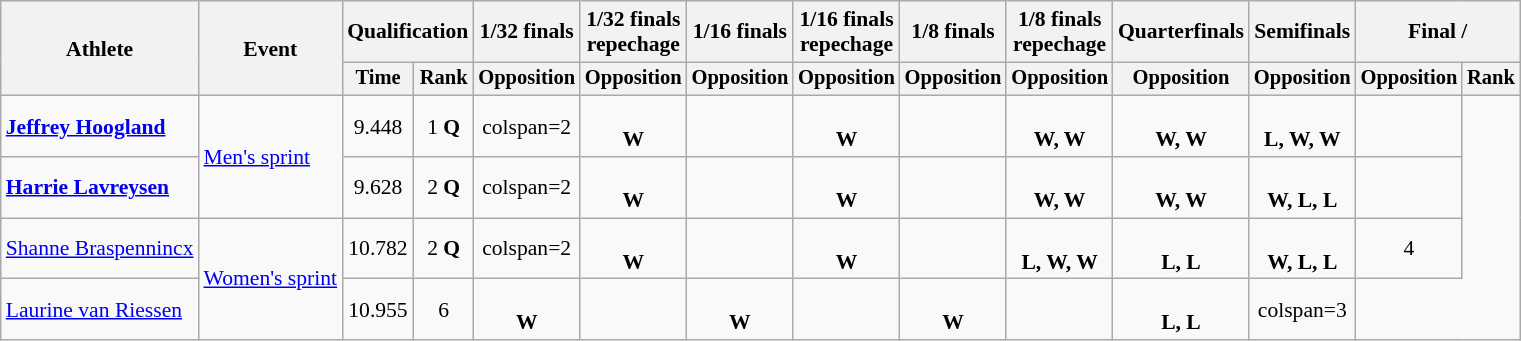<table class="wikitable" style="text-align:center; font-size:90%">
<tr>
<th rowspan=2>Athlete</th>
<th rowspan=2>Event</th>
<th colspan=2>Qualification</th>
<th>1/32 finals</th>
<th>1/32 finals<br>repechage</th>
<th>1/16 finals</th>
<th>1/16 finals<br>repechage</th>
<th>1/8 finals</th>
<th>1/8 finals<br>repechage</th>
<th>Quarterfinals</th>
<th>Semifinals</th>
<th colspan=2>Final / </th>
</tr>
<tr style="font-size:95%">
<th>Time</th>
<th>Rank</th>
<th>Opposition</th>
<th>Opposition</th>
<th>Opposition</th>
<th>Opposition</th>
<th>Opposition</th>
<th>Opposition</th>
<th>Opposition</th>
<th>Opposition</th>
<th>Opposition</th>
<th>Rank</th>
</tr>
<tr>
<td align=left><strong><a href='#'>Jeffrey Hoogland</a></strong></td>
<td align=left rowspan=2><a href='#'>Men's sprint</a></td>
<td>9.448</td>
<td>1 <strong>Q</strong></td>
<td>colspan=2 </td>
<td><br><strong>W</strong></td>
<td></td>
<td><br><strong>W</strong></td>
<td></td>
<td><br><strong>W, W</strong></td>
<td><br><strong>W, W</strong></td>
<td><br><strong>L, W, W</strong></td>
<td></td>
</tr>
<tr>
<td align=left><strong><a href='#'>Harrie Lavreysen</a></strong></td>
<td>9.628</td>
<td>2 <strong>Q</strong></td>
<td>colspan=2 </td>
<td><br><strong>W</strong></td>
<td></td>
<td><br><strong>W</strong></td>
<td></td>
<td><br><strong>W, W</strong></td>
<td><br><strong>W, W</strong></td>
<td><br><strong>W, L, L</strong></td>
<td></td>
</tr>
<tr>
<td align=left><a href='#'>Shanne Braspennincx</a></td>
<td align=left rowspan=2><a href='#'>Women's sprint</a></td>
<td>10.782</td>
<td>2 <strong>Q</strong></td>
<td>colspan=2 </td>
<td><br><strong>W</strong></td>
<td></td>
<td><br><strong>W</strong></td>
<td></td>
<td><br><strong>L, W, W</strong></td>
<td><br><strong>L, L</strong></td>
<td><br><strong>W, L, L</strong></td>
<td>4</td>
</tr>
<tr>
<td align=left><a href='#'>Laurine van Riessen</a></td>
<td>10.955</td>
<td>6</td>
<td><br><strong>W</strong></td>
<td></td>
<td><br><strong>W</strong></td>
<td></td>
<td><br><strong>W</strong></td>
<td></td>
<td><br><strong>L, L</strong></td>
<td>colspan=3 </td>
</tr>
</table>
